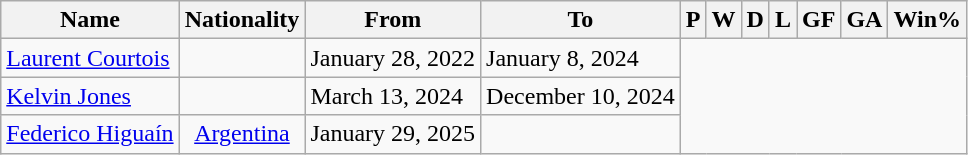<table class="wikitable plainrowheaders sortable" style="text-align:center">
<tr>
<th>Name</th>
<th>Nationality</th>
<th>From</th>
<th class="unsortable">To</th>
<th>P</th>
<th>W</th>
<th>D</th>
<th>L</th>
<th>GF</th>
<th>GA</th>
<th>Win%</th>
</tr>
<tr>
<td scope="row" style="text-align:left"><a href='#'>Laurent Courtois</a></td>
<td align="left"></td>
<td align="left">January 28, 2022</td>
<td align="left">January 8, 2024<br></td>
</tr>
<tr>
<td scope="row" style="text-align:left"><a href='#'>Kelvin Jones</a></td>
<td align="left"></td>
<td align="left">March 13, 2024</td>
<td align="left">December 10, 2024<br></td>
</tr>
<tr>
<td><a href='#'>Federico Higuaín</a></td>
<td> <a href='#'>Argentina</a></td>
<td>January 29, 2025</td>
<td><br></td>
</tr>
</table>
